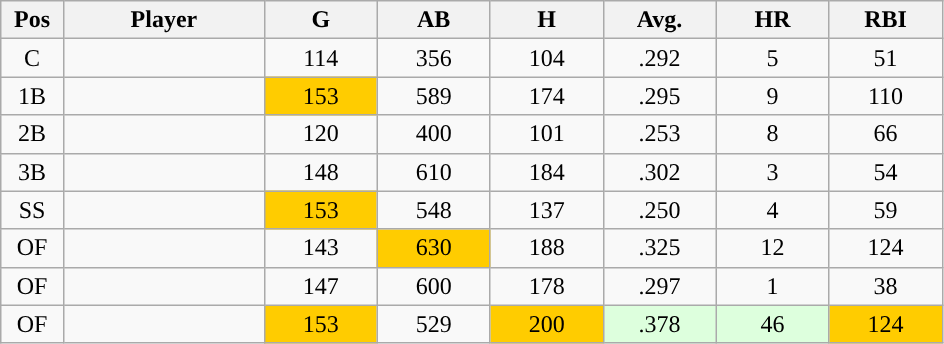<table class="wikitable sortable">
<tr>
<th bgcolor="#DDDDFF" width="5%">Pos</th>
<th bgcolor="#DDDDFF" width="16%">Player</th>
<th bgcolor="#DDDDFF" width="9%">G</th>
<th bgcolor="#DDDDFF" width="9%">AB</th>
<th bgcolor="#DDDDFF" width="9%">H</th>
<th bgcolor="#DDDDFF" width="9%">Avg.</th>
<th bgcolor="#DDDDFF" width="9%">HR</th>
<th bgcolor="#DDDDFF" width="9%">RBI</th>
</tr>
<tr align="center">
<td>C</td>
<td></td>
<td>114</td>
<td>356</td>
<td>104</td>
<td>.292</td>
<td>5</td>
<td>51</td>
</tr>
<tr align="center">
<td>1B</td>
<td></td>
<td style="background:#fc0;">153</td>
<td>589</td>
<td>174</td>
<td>.295</td>
<td>9</td>
<td>110</td>
</tr>
<tr align="center">
<td>2B</td>
<td></td>
<td>120</td>
<td>400</td>
<td>101</td>
<td>.253</td>
<td>8</td>
<td>66</td>
</tr>
<tr align="center">
<td>3B</td>
<td></td>
<td>148</td>
<td>610</td>
<td>184</td>
<td>.302</td>
<td>3</td>
<td>54</td>
</tr>
<tr align="center">
<td>SS</td>
<td></td>
<td style="background:#fc0;">153</td>
<td>548</td>
<td>137</td>
<td>.250</td>
<td>4</td>
<td>59</td>
</tr>
<tr align="center">
<td>OF</td>
<td></td>
<td>143</td>
<td style="background:#fc0;">630</td>
<td>188</td>
<td>.325</td>
<td>12</td>
<td>124</td>
</tr>
<tr align="center">
<td>OF</td>
<td></td>
<td>147</td>
<td>600</td>
<td>178</td>
<td>.297</td>
<td>1</td>
<td>38</td>
</tr>
<tr align="center">
<td>OF</td>
<td></td>
<td style="background:#fc0;">153</td>
<td>529</td>
<td style="background:#fc0;">200</td>
<td style="background:#DDFFDD;">.378</td>
<td style="background:#DDFFDD;">46</td>
<td style="background:#fc0;">124</td>
</tr>
</table>
